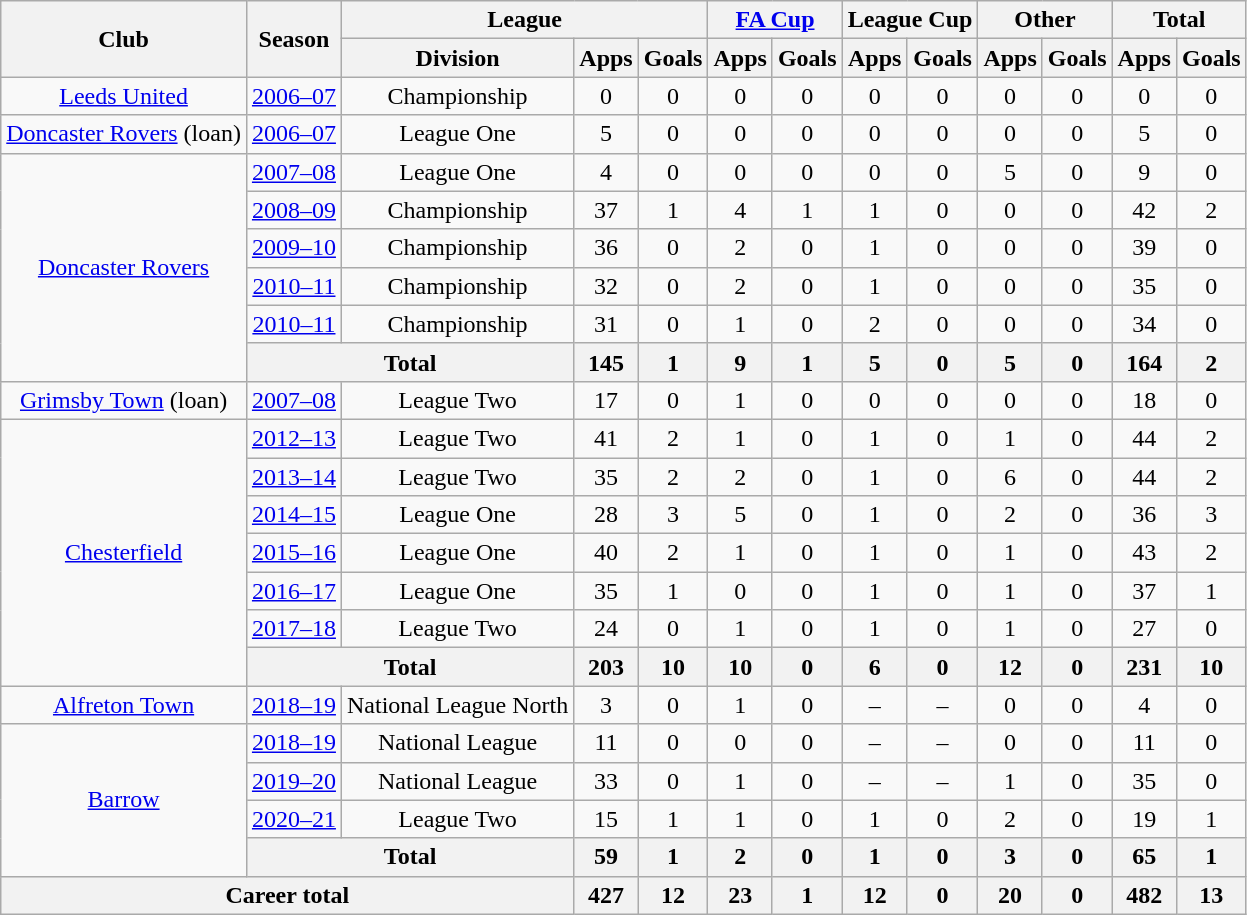<table class="wikitable" style="text-align:center;">
<tr>
<th rowspan="2">Club</th>
<th rowspan="2">Season</th>
<th colspan="3">League</th>
<th colspan="2"><a href='#'>FA Cup</a></th>
<th colspan="2">League Cup</th>
<th colspan="2">Other</th>
<th colspan="2">Total</th>
</tr>
<tr>
<th>Division</th>
<th>Apps</th>
<th>Goals</th>
<th>Apps</th>
<th>Goals</th>
<th>Apps</th>
<th>Goals</th>
<th>Apps</th>
<th>Goals</th>
<th>Apps</th>
<th>Goals</th>
</tr>
<tr>
<td><a href='#'>Leeds United</a></td>
<td><a href='#'>2006–07</a></td>
<td>Championship</td>
<td>0</td>
<td>0</td>
<td>0</td>
<td>0</td>
<td>0</td>
<td>0</td>
<td>0</td>
<td>0</td>
<td>0</td>
<td>0</td>
</tr>
<tr>
<td><a href='#'>Doncaster Rovers</a> (loan)</td>
<td><a href='#'>2006–07</a></td>
<td>League One</td>
<td>5</td>
<td>0</td>
<td>0</td>
<td>0</td>
<td>0</td>
<td>0</td>
<td>0</td>
<td>0</td>
<td>5</td>
<td>0</td>
</tr>
<tr>
<td rowspan="6"><a href='#'>Doncaster Rovers</a></td>
<td><a href='#'>2007–08</a></td>
<td>League One</td>
<td>4</td>
<td>0</td>
<td>0</td>
<td>0</td>
<td>0</td>
<td>0</td>
<td>5</td>
<td>0</td>
<td>9</td>
<td>0</td>
</tr>
<tr>
<td><a href='#'>2008–09</a></td>
<td>Championship</td>
<td>37</td>
<td>1</td>
<td>4</td>
<td>1</td>
<td>1</td>
<td>0</td>
<td>0</td>
<td>0</td>
<td>42</td>
<td>2</td>
</tr>
<tr>
<td><a href='#'>2009–10</a></td>
<td>Championship</td>
<td>36</td>
<td>0</td>
<td>2</td>
<td>0</td>
<td>1</td>
<td>0</td>
<td>0</td>
<td>0</td>
<td>39</td>
<td>0</td>
</tr>
<tr>
<td><a href='#'>2010–11</a></td>
<td>Championship</td>
<td>32</td>
<td>0</td>
<td>2</td>
<td>0</td>
<td>1</td>
<td>0</td>
<td>0</td>
<td>0</td>
<td>35</td>
<td>0</td>
</tr>
<tr>
<td><a href='#'>2010–11</a></td>
<td>Championship</td>
<td>31</td>
<td>0</td>
<td>1</td>
<td>0</td>
<td>2</td>
<td>0</td>
<td>0</td>
<td>0</td>
<td>34</td>
<td>0</td>
</tr>
<tr>
<th colspan="2">Total</th>
<th>145</th>
<th>1</th>
<th>9</th>
<th>1</th>
<th>5</th>
<th>0</th>
<th>5</th>
<th>0</th>
<th>164</th>
<th>2</th>
</tr>
<tr>
<td><a href='#'>Grimsby Town</a> (loan)</td>
<td><a href='#'>2007–08</a></td>
<td>League Two</td>
<td>17</td>
<td>0</td>
<td>1</td>
<td>0</td>
<td>0</td>
<td>0</td>
<td>0</td>
<td>0</td>
<td>18</td>
<td>0</td>
</tr>
<tr>
<td rowspan="7"><a href='#'>Chesterfield</a></td>
<td><a href='#'>2012–13</a></td>
<td>League Two</td>
<td>41</td>
<td>2</td>
<td>1</td>
<td>0</td>
<td>1</td>
<td>0</td>
<td>1</td>
<td>0</td>
<td>44</td>
<td>2</td>
</tr>
<tr>
<td><a href='#'>2013–14</a></td>
<td>League Two</td>
<td>35</td>
<td>2</td>
<td>2</td>
<td>0</td>
<td>1</td>
<td>0</td>
<td>6</td>
<td>0</td>
<td>44</td>
<td>2</td>
</tr>
<tr>
<td><a href='#'>2014–15</a></td>
<td>League One</td>
<td>28</td>
<td>3</td>
<td>5</td>
<td>0</td>
<td>1</td>
<td>0</td>
<td>2</td>
<td>0</td>
<td>36</td>
<td>3</td>
</tr>
<tr>
<td><a href='#'>2015–16</a></td>
<td>League One</td>
<td>40</td>
<td>2</td>
<td>1</td>
<td>0</td>
<td>1</td>
<td>0</td>
<td>1</td>
<td>0</td>
<td>43</td>
<td>2</td>
</tr>
<tr>
<td><a href='#'>2016–17</a></td>
<td>League One</td>
<td>35</td>
<td>1</td>
<td>0</td>
<td>0</td>
<td>1</td>
<td>0</td>
<td>1</td>
<td>0</td>
<td>37</td>
<td>1</td>
</tr>
<tr>
<td><a href='#'>2017–18</a></td>
<td>League Two</td>
<td>24</td>
<td>0</td>
<td>1</td>
<td>0</td>
<td>1</td>
<td>0</td>
<td>1</td>
<td>0</td>
<td>27</td>
<td>0</td>
</tr>
<tr>
<th colspan="2">Total</th>
<th>203</th>
<th>10</th>
<th>10</th>
<th>0</th>
<th>6</th>
<th>0</th>
<th>12</th>
<th>0</th>
<th>231</th>
<th>10</th>
</tr>
<tr>
<td><a href='#'>Alfreton Town</a></td>
<td><a href='#'>2018–19</a></td>
<td>National League North</td>
<td>3</td>
<td>0</td>
<td>1</td>
<td>0</td>
<td>–</td>
<td>–</td>
<td>0</td>
<td>0</td>
<td>4</td>
<td>0</td>
</tr>
<tr>
<td rowspan="4"><a href='#'>Barrow</a></td>
<td><a href='#'>2018–19</a></td>
<td>National League</td>
<td>11</td>
<td>0</td>
<td>0</td>
<td>0</td>
<td>–</td>
<td>–</td>
<td>0</td>
<td>0</td>
<td>11</td>
<td>0</td>
</tr>
<tr>
<td><a href='#'>2019–20</a></td>
<td>National League</td>
<td>33</td>
<td>0</td>
<td>1</td>
<td>0</td>
<td>–</td>
<td>–</td>
<td>1</td>
<td>0</td>
<td>35</td>
<td>0</td>
</tr>
<tr>
<td><a href='#'>2020–21</a></td>
<td>League Two</td>
<td>15</td>
<td>1</td>
<td>1</td>
<td>0</td>
<td>1</td>
<td>0</td>
<td>2</td>
<td>0</td>
<td>19</td>
<td>1</td>
</tr>
<tr>
<th colspan="2">Total</th>
<th>59</th>
<th>1</th>
<th>2</th>
<th>0</th>
<th>1</th>
<th>0</th>
<th>3</th>
<th>0</th>
<th>65</th>
<th>1</th>
</tr>
<tr>
<th colspan="3">Career total</th>
<th>427</th>
<th>12</th>
<th>23</th>
<th>1</th>
<th>12</th>
<th>0</th>
<th>20</th>
<th>0</th>
<th>482</th>
<th>13</th>
</tr>
</table>
